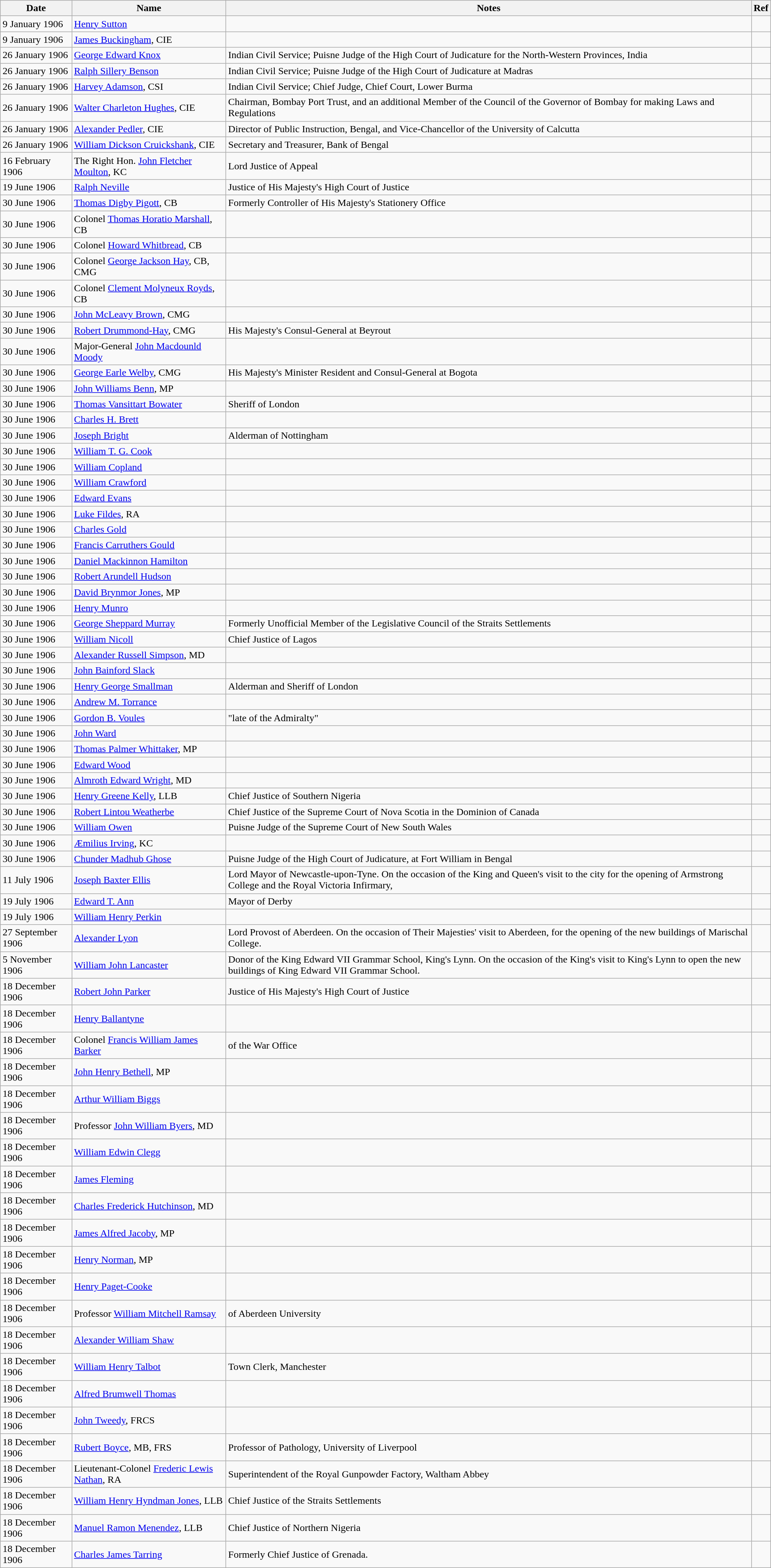<table class="wikitable">
<tr>
<th>Date</th>
<th>Name</th>
<th>Notes</th>
<th>Ref</th>
</tr>
<tr>
<td>9 January 1906</td>
<td><a href='#'>Henry Sutton</a></td>
<td></td>
<td></td>
</tr>
<tr>
<td>9 January 1906</td>
<td><a href='#'>James Buckingham</a>, CIE</td>
<td></td>
<td></td>
</tr>
<tr>
<td>26 January 1906</td>
<td><a href='#'>George Edward Knox</a></td>
<td>Indian Civil Service; Puisne Judge of the High Court of Judicature for the North-Western Provinces, India</td>
<td></td>
</tr>
<tr>
<td>26 January 1906</td>
<td><a href='#'>Ralph Sillery Benson</a></td>
<td>Indian Civil Service; Puisne Judge of the High Court of Judicature at Madras</td>
<td></td>
</tr>
<tr>
<td>26 January 1906</td>
<td><a href='#'>Harvey Adamson</a>, CSI</td>
<td>Indian Civil Service; Chief Judge, Chief Court, Lower Burma</td>
<td></td>
</tr>
<tr>
<td>26 January 1906</td>
<td><a href='#'>Walter Charleton Hughes</a>, CIE</td>
<td>Chairman, Bombay Port Trust, and an additional Member of the Council of the Governor of Bombay for making Laws and Regulations</td>
<td></td>
</tr>
<tr>
<td>26 January 1906</td>
<td><a href='#'>Alexander Pedler</a>, CIE</td>
<td>Director of Public Instruction, Bengal, and Vice-Chancellor of the University of Calcutta</td>
<td></td>
</tr>
<tr>
<td>26 January 1906</td>
<td><a href='#'>William Dickson Cruickshank</a>, CIE</td>
<td>Secretary and Treasurer, Bank of Bengal</td>
<td></td>
</tr>
<tr>
<td>16 February 1906</td>
<td>The Right Hon. <a href='#'>John Fletcher Moulton</a>, KC</td>
<td>Lord Justice of Appeal</td>
<td></td>
</tr>
<tr>
<td>19 June 1906</td>
<td><a href='#'>Ralph Neville</a></td>
<td>Justice of His Majesty's High Court of Justice</td>
<td></td>
</tr>
<tr>
<td>30 June 1906</td>
<td><a href='#'>Thomas Digby Pigott</a>, CB</td>
<td>Formerly Controller of His Majesty's Stationery Office</td>
<td></td>
</tr>
<tr>
<td>30 June 1906</td>
<td>Colonel <a href='#'>Thomas Horatio Marshall</a>, CB</td>
<td></td>
<td></td>
</tr>
<tr>
<td>30 June 1906</td>
<td>Colonel <a href='#'>Howard Whitbread</a>, CB</td>
<td></td>
<td></td>
</tr>
<tr>
<td>30 June 1906</td>
<td>Colonel <a href='#'>George Jackson Hay</a>, CB, CMG</td>
<td></td>
<td></td>
</tr>
<tr>
<td>30 June 1906</td>
<td>Colonel <a href='#'>Clement Molyneux Royds</a>, CB</td>
<td></td>
<td></td>
</tr>
<tr>
<td>30 June 1906</td>
<td><a href='#'>John McLeavy Brown</a>, CMG</td>
<td></td>
<td></td>
</tr>
<tr>
<td>30 June 1906</td>
<td><a href='#'>Robert Drummond-Hay</a>, CMG</td>
<td>His Majesty's Consul-General at Beyrout</td>
<td></td>
</tr>
<tr>
<td>30 June 1906</td>
<td>Major-General <a href='#'>John Macdounld Moody</a></td>
<td></td>
<td></td>
</tr>
<tr>
<td>30 June 1906</td>
<td><a href='#'>George Earle Welby</a>, CMG</td>
<td>His Majesty's Minister Resident and Consul-General at Bogota</td>
<td></td>
</tr>
<tr>
<td>30 June 1906</td>
<td><a href='#'>John Williams Benn</a>, MP</td>
<td></td>
<td></td>
</tr>
<tr>
<td>30 June 1906</td>
<td><a href='#'>Thomas Vansittart Bowater</a></td>
<td>Sheriff of London</td>
<td></td>
</tr>
<tr>
<td>30 June 1906</td>
<td><a href='#'>Charles H. Brett</a></td>
<td></td>
<td></td>
</tr>
<tr>
<td>30 June 1906</td>
<td><a href='#'>Joseph Bright</a></td>
<td>Alderman of Nottingham</td>
<td></td>
</tr>
<tr>
<td>30 June 1906</td>
<td><a href='#'>William T. G. Cook</a></td>
<td></td>
<td></td>
</tr>
<tr>
<td>30 June 1906</td>
<td><a href='#'>William Copland</a></td>
<td></td>
<td></td>
</tr>
<tr>
<td>30 June 1906</td>
<td><a href='#'>William Crawford</a></td>
<td></td>
<td></td>
</tr>
<tr>
<td>30 June 1906</td>
<td><a href='#'>Edward Evans</a></td>
<td></td>
<td></td>
</tr>
<tr>
<td>30 June 1906</td>
<td><a href='#'>Luke Fildes</a>, RA</td>
<td></td>
<td></td>
</tr>
<tr>
<td>30 June 1906</td>
<td><a href='#'>Charles Gold</a></td>
<td></td>
<td></td>
</tr>
<tr>
<td>30 June 1906</td>
<td><a href='#'>Francis Carruthers Gould</a></td>
<td></td>
<td></td>
</tr>
<tr>
<td>30 June 1906</td>
<td><a href='#'>Daniel Mackinnon Hamilton</a></td>
<td></td>
<td></td>
</tr>
<tr>
<td>30 June 1906</td>
<td><a href='#'>Robert Arundell Hudson</a></td>
<td></td>
<td></td>
</tr>
<tr>
<td>30 June 1906</td>
<td><a href='#'>David Brynmor Jones</a>, MP</td>
<td></td>
<td></td>
</tr>
<tr>
<td>30 June 1906</td>
<td><a href='#'>Henry Munro</a></td>
<td></td>
<td></td>
</tr>
<tr>
<td>30 June 1906</td>
<td><a href='#'>George Sheppard Murray</a></td>
<td>Formerly Unofficial Member of the Legislative Council of the Straits Settlements</td>
<td></td>
</tr>
<tr>
<td>30 June 1906</td>
<td><a href='#'>William Nicoll</a></td>
<td>Chief Justice of Lagos</td>
<td></td>
</tr>
<tr>
<td>30 June 1906</td>
<td><a href='#'>Alexander Russell Simpson</a>, MD</td>
<td></td>
<td></td>
</tr>
<tr>
<td>30 June 1906</td>
<td><a href='#'>John Bainford Slack</a></td>
<td></td>
<td></td>
</tr>
<tr>
<td>30 June 1906</td>
<td><a href='#'>Henry George Smallman</a></td>
<td>Alderman and Sheriff of London</td>
<td></td>
</tr>
<tr>
<td>30 June 1906</td>
<td><a href='#'>Andrew M. Torrance</a></td>
<td></td>
<td></td>
</tr>
<tr>
<td>30 June 1906</td>
<td><a href='#'>Gordon B. Voules</a></td>
<td>"late of the Admiralty"</td>
<td></td>
</tr>
<tr>
<td>30 June 1906</td>
<td><a href='#'>John Ward</a></td>
<td></td>
<td></td>
</tr>
<tr>
<td>30 June 1906</td>
<td><a href='#'>Thomas Palmer Whittaker</a>, MP</td>
<td></td>
<td></td>
</tr>
<tr>
<td>30 June 1906</td>
<td><a href='#'>Edward Wood</a></td>
<td></td>
<td></td>
</tr>
<tr>
<td>30 June 1906</td>
<td><a href='#'>Almroth Edward Wright</a>, MD</td>
<td></td>
<td></td>
</tr>
<tr>
<td>30 June 1906</td>
<td><a href='#'>Henry Greene Kelly</a>, LLB</td>
<td>Chief Justice of Southern Nigeria</td>
<td></td>
</tr>
<tr>
<td>30 June 1906</td>
<td><a href='#'>Robert Lintou Weatherbe</a></td>
<td>Chief Justice of the Supreme Court of Nova Scotia in the Dominion of Canada</td>
<td></td>
</tr>
<tr>
<td>30 June 1906</td>
<td><a href='#'>William Owen</a></td>
<td>Puisne Judge of the Supreme Court of New South Wales</td>
<td></td>
</tr>
<tr>
<td>30 June 1906</td>
<td><a href='#'>Æmilius Irving</a>, KC</td>
<td></td>
<td></td>
</tr>
<tr>
<td>30 June 1906</td>
<td><a href='#'>Chunder Madhub Ghose</a></td>
<td>Puisne Judge of the High Court of Judicature, at Fort William in Bengal</td>
<td></td>
</tr>
<tr>
<td>11 July 1906</td>
<td><a href='#'>Joseph Baxter Ellis</a></td>
<td>Lord Mayor of Newcastle-upon-Tyne. On the occasion of the King and Queen's visit to the city for the opening of Armstrong College and the Royal Victoria Infirmary,</td>
<td></td>
</tr>
<tr>
<td>19 July 1906</td>
<td><a href='#'>Edward T. Ann</a></td>
<td>Mayor of Derby</td>
<td></td>
</tr>
<tr>
<td>19 July 1906</td>
<td><a href='#'>William Henry Perkin</a></td>
<td></td>
<td></td>
</tr>
<tr>
<td>27 September 1906</td>
<td><a href='#'>Alexander Lyon</a></td>
<td>Lord Provost of Aberdeen. On the occasion of Their Majesties' visit to Aberdeen, for the opening of the new buildings of Marischal College.</td>
<td></td>
</tr>
<tr>
<td>5 November 1906</td>
<td><a href='#'>William John Lancaster</a></td>
<td>Donor of the King Edward VII Grammar School, King's Lynn. On the occasion of the King's visit to King's Lynn to open the new buildings of King Edward VII Grammar School.</td>
<td></td>
</tr>
<tr>
<td>18 December 1906</td>
<td><a href='#'>Robert John Parker</a></td>
<td>Justice of His Majesty's High Court of Justice</td>
<td></td>
</tr>
<tr>
<td>18 December 1906</td>
<td><a href='#'>Henry Ballantyne</a></td>
<td></td>
<td></td>
</tr>
<tr>
<td>18 December 1906</td>
<td>Colonel <a href='#'>Francis William James Barker</a></td>
<td>of the War Office</td>
<td></td>
</tr>
<tr>
<td>18 December 1906</td>
<td><a href='#'>John Henry Bethell</a>, MP</td>
<td></td>
<td></td>
</tr>
<tr>
<td>18 December 1906</td>
<td><a href='#'>Arthur William Biggs</a></td>
<td></td>
<td></td>
</tr>
<tr>
<td>18 December 1906</td>
<td>Professor <a href='#'>John William Byers</a>, MD</td>
<td></td>
<td></td>
</tr>
<tr>
<td>18 December 1906</td>
<td><a href='#'>William Edwin Clegg</a></td>
<td></td>
<td></td>
</tr>
<tr>
<td>18 December 1906</td>
<td><a href='#'>James Fleming</a></td>
<td></td>
<td></td>
</tr>
<tr>
<td>18 December 1906</td>
<td><a href='#'>Charles Frederick Hutchinson</a>, MD</td>
<td></td>
<td></td>
</tr>
<tr>
<td>18 December 1906</td>
<td><a href='#'>James Alfred Jacoby</a>, MP</td>
<td></td>
<td></td>
</tr>
<tr>
<td>18 December 1906</td>
<td><a href='#'>Henry Norman</a>, MP</td>
<td></td>
<td></td>
</tr>
<tr>
<td>18 December 1906</td>
<td><a href='#'>Henry Paget-Cooke</a></td>
<td></td>
<td></td>
</tr>
<tr>
<td>18 December 1906</td>
<td>Professor <a href='#'>William Mitchell Ramsay</a></td>
<td>of Aberdeen University</td>
<td></td>
</tr>
<tr>
<td>18 December 1906</td>
<td><a href='#'>Alexander William Shaw</a></td>
<td></td>
<td></td>
</tr>
<tr>
<td>18 December 1906</td>
<td><a href='#'>William Henry Talbot</a></td>
<td>Town Clerk, Manchester</td>
<td></td>
</tr>
<tr>
<td>18 December 1906</td>
<td><a href='#'>Alfred Brumwell Thomas</a></td>
<td></td>
<td></td>
</tr>
<tr>
<td>18 December 1906</td>
<td><a href='#'>John Tweedy</a>, FRCS</td>
<td></td>
<td></td>
</tr>
<tr>
<td>18 December 1906</td>
<td><a href='#'>Rubert Boyce</a>, MB, FRS</td>
<td>Professor of Pathology, University of Liverpool</td>
<td></td>
</tr>
<tr>
<td>18 December 1906</td>
<td>Lieutenant-Colonel <a href='#'>Frederic Lewis Nathan</a>, RA</td>
<td>Superintendent of the Royal Gunpowder Factory, Waltham Abbey</td>
<td></td>
</tr>
<tr>
<td>18 December 1906</td>
<td><a href='#'>William Henry Hyndman Jones</a>, LLB</td>
<td>Chief Justice of the Straits Settlements</td>
<td></td>
</tr>
<tr>
<td>18 December 1906</td>
<td><a href='#'>Manuel Ramon Menendez</a>, LLB</td>
<td>Chief Justice of Northern Nigeria</td>
<td></td>
</tr>
<tr>
<td>18 December 1906</td>
<td><a href='#'>Charles James Tarring</a></td>
<td>Formerly Chief Justice of Grenada.</td>
<td></td>
</tr>
</table>
